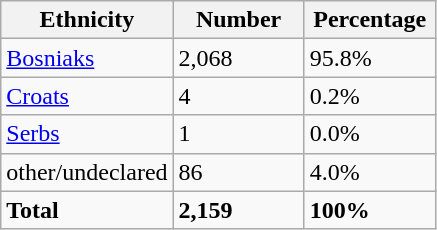<table class="wikitable">
<tr>
<th width="100px">Ethnicity</th>
<th width="80px">Number</th>
<th width="80px">Percentage</th>
</tr>
<tr>
<td><a href='#'>Bosniaks</a></td>
<td>2,068</td>
<td>95.8%</td>
</tr>
<tr>
<td><a href='#'>Croats</a></td>
<td>4</td>
<td>0.2%</td>
</tr>
<tr>
<td><a href='#'>Serbs</a></td>
<td>1</td>
<td>0.0%</td>
</tr>
<tr>
<td>other/undeclared</td>
<td>86</td>
<td>4.0%</td>
</tr>
<tr>
<td><strong>Total</strong></td>
<td><strong>2,159</strong></td>
<td><strong>100%</strong></td>
</tr>
</table>
